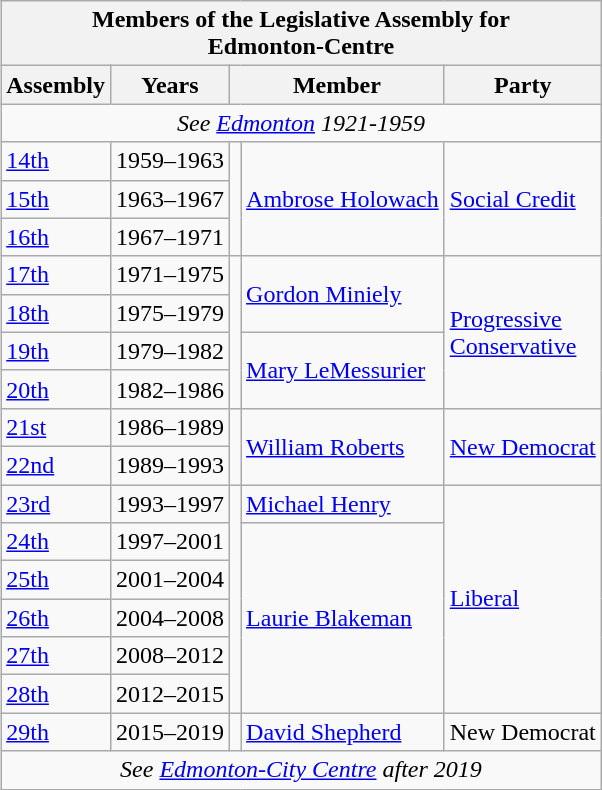<table class="wikitable" align=right>
<tr>
<th colspan=5>Members of the Legislative Assembly for<br> Edmonton-Centre</th>
</tr>
<tr>
<th>Assembly</th>
<th>Years</th>
<th colspan="2">Member</th>
<th>Party</th>
</tr>
<tr>
<td align="center" colspan=5><em>See <a href='#'>Edmonton</a> 1921-1959</em></td>
</tr>
<tr>
<td><a href='#'>14th</a></td>
<td>1959–1963</td>
<td rowspan=3 ></td>
<td rowspan=3><a href='#'>Ambrose Holowach</a></td>
<td rowspan=3><a href='#'>Social Credit</a></td>
</tr>
<tr>
<td><a href='#'>15th</a></td>
<td>1963–1967</td>
</tr>
<tr>
<td><a href='#'>16th</a></td>
<td>1967–1971</td>
</tr>
<tr>
<td><a href='#'>17th</a></td>
<td>1971–1975</td>
<td rowspan=4 ></td>
<td rowspan=2><a href='#'>Gordon Miniely</a></td>
<td rowspan=4><a href='#'>Progressive <br>Conservative</a></td>
</tr>
<tr>
<td><a href='#'>18th</a></td>
<td>1975–1979</td>
</tr>
<tr>
<td><a href='#'>19th</a></td>
<td>1979–1982</td>
<td rowspan=2><a href='#'>Mary LeMessurier</a></td>
</tr>
<tr>
<td><a href='#'>20th</a></td>
<td>1982–1986</td>
</tr>
<tr>
<td><a href='#'>21st</a></td>
<td>1986–1989</td>
<td rowspan=2 ></td>
<td rowspan=2><a href='#'>William Roberts</a></td>
<td rowspan=2><a href='#'>New Democrat</a></td>
</tr>
<tr>
<td><a href='#'>22nd</a></td>
<td>1989–1993</td>
</tr>
<tr>
<td><a href='#'>23rd</a></td>
<td>1993–1997</td>
<td rowspan=6 ></td>
<td><a href='#'>Michael Henry</a></td>
<td rowspan=6><a href='#'>Liberal</a></td>
</tr>
<tr>
<td><a href='#'>24th</a></td>
<td>1997–2001</td>
<td rowspan=5><a href='#'>Laurie Blakeman</a></td>
</tr>
<tr>
<td><a href='#'>25th</a></td>
<td>2001–2004</td>
</tr>
<tr>
<td><a href='#'>26th</a></td>
<td>2004–2008</td>
</tr>
<tr>
<td><a href='#'>27th</a></td>
<td>2008–2012</td>
</tr>
<tr>
<td><a href='#'>28th</a></td>
<td>2012–2015</td>
</tr>
<tr>
<td><a href='#'>29th</a></td>
<td>2015–2019</td>
<td></td>
<td><a href='#'>David Shepherd</a></td>
<td>New Democrat</td>
</tr>
<tr>
<td align="center" colspan=5><em>See <a href='#'>Edmonton-City Centre</a> after 2019</em></td>
</tr>
</table>
